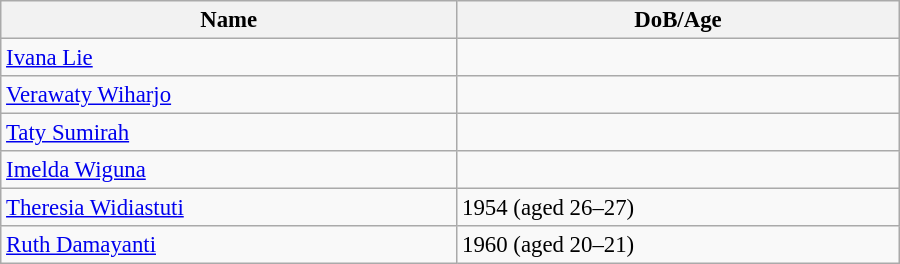<table class="wikitable" style="width:600px; font-size:95%;">
<tr>
<th align="left">Name</th>
<th align="left">DoB/Age</th>
</tr>
<tr>
<td align="left"><a href='#'>Ivana Lie</a></td>
<td align="left"></td>
</tr>
<tr>
<td align="left"><a href='#'>Verawaty Wiharjo</a></td>
<td align="left"></td>
</tr>
<tr>
<td align="left"><a href='#'>Taty Sumirah</a></td>
<td align="left"></td>
</tr>
<tr>
<td align="left"><a href='#'>Imelda Wiguna</a></td>
<td align="left"></td>
</tr>
<tr>
<td align="left"><a href='#'>Theresia Widiastuti</a></td>
<td align="left">1954 (aged 26–27)</td>
</tr>
<tr>
<td align="left"><a href='#'>Ruth Damayanti</a></td>
<td align="left">1960 (aged 20–21)</td>
</tr>
</table>
